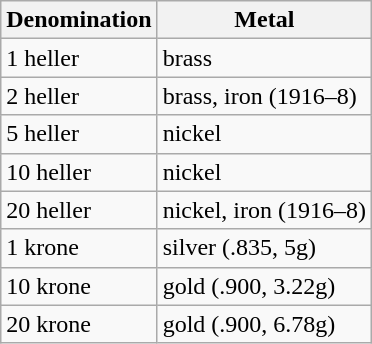<table class="wikitable">
<tr>
<th>Denomination</th>
<th>Metal</th>
</tr>
<tr>
<td>1 heller</td>
<td>brass</td>
</tr>
<tr>
<td>2 heller</td>
<td>brass, iron (1916–8)</td>
</tr>
<tr>
<td>5 heller</td>
<td>nickel</td>
</tr>
<tr>
<td>10 heller</td>
<td>nickel</td>
</tr>
<tr>
<td>20 heller</td>
<td>nickel, iron (1916–8)</td>
</tr>
<tr>
<td>1 krone</td>
<td>silver (.835, 5g)</td>
</tr>
<tr>
<td>10 krone</td>
<td>gold (.900, 3.22g)</td>
</tr>
<tr>
<td>20 krone</td>
<td>gold (.900, 6.78g)</td>
</tr>
</table>
